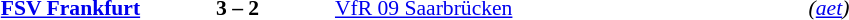<table width=100% cellspacing=1>
<tr>
<th width=25%></th>
<th width=10%></th>
<th width=25%></th>
<th></th>
</tr>
<tr style=font-size:90%>
<td align=right><strong><a href='#'>FSV Frankfurt</a></strong></td>
<td align=center><strong>3 – 2</strong></td>
<td><a href='#'>VfR 09 Saarbrücken</a></td>
<td><em>(<a href='#'>aet</a>)</em></td>
</tr>
</table>
